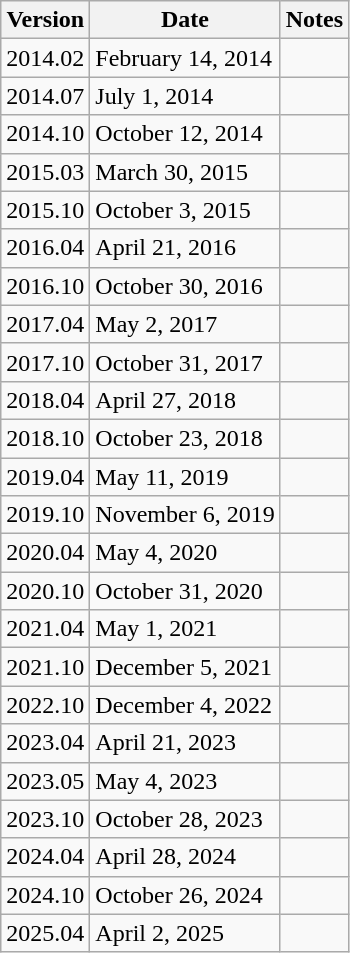<table class="wikitable">
<tr>
<th>Version</th>
<th>Date</th>
<th>Notes</th>
</tr>
<tr>
<td>2014.02</td>
<td>February 14, 2014</td>
<td><br></td>
</tr>
<tr>
<td>2014.07</td>
<td>July 1, 2014</td>
<td><br></td>
</tr>
<tr>
<td>2014.10</td>
<td>October 12, 2014</td>
<td><br></td>
</tr>
<tr>
<td>2015.03</td>
<td>March 30, 2015</td>
<td><br></td>
</tr>
<tr>
<td>2015.10</td>
<td>October 3, 2015</td>
<td><br></td>
</tr>
<tr>
<td>2016.04</td>
<td>April 21, 2016</td>
<td><br></td>
</tr>
<tr>
<td>2016.10</td>
<td>October 30, 2016</td>
<td><br></td>
</tr>
<tr>
<td>2017.04</td>
<td>May 2, 2017</td>
<td><br></td>
</tr>
<tr>
<td>2017.10</td>
<td>October 31, 2017</td>
<td><br></td>
</tr>
<tr>
<td>2018.04</td>
<td>April 27, 2018</td>
<td><br></td>
</tr>
<tr>
<td>2018.10</td>
<td>October 23, 2018</td>
<td><br></td>
</tr>
<tr>
<td>2019.04</td>
<td>May 11, 2019</td>
<td><br></td>
</tr>
<tr>
<td>2019.10</td>
<td>November 6, 2019</td>
<td><br></td>
</tr>
<tr>
<td>2020.04</td>
<td>May 4, 2020</td>
<td><br></td>
</tr>
<tr>
<td>2020.10</td>
<td>October 31, 2020</td>
<td><br></td>
</tr>
<tr>
<td>2021.04</td>
<td>May 1, 2021</td>
<td><br></td>
</tr>
<tr>
<td>2021.10</td>
<td>December 5, 2021</td>
<td><br></td>
</tr>
<tr>
<td>2022.10</td>
<td>December 4, 2022</td>
<td><br></td>
</tr>
<tr>
<td>2023.04</td>
<td>April 21, 2023</td>
<td><br></td>
</tr>
<tr>
<td>2023.05</td>
<td>May 4, 2023</td>
<td><br></td>
</tr>
<tr>
<td>2023.10</td>
<td>October 28, 2023</td>
<td><br></td>
</tr>
<tr>
<td>2024.04</td>
<td>April 28, 2024</td>
<td><br></td>
</tr>
<tr>
<td>2024.10</td>
<td>October 26, 2024</td>
<td><br></td>
</tr>
<tr>
<td>2025.04</td>
<td>April 2, 2025</td>
<td><br></td>
</tr>
</table>
